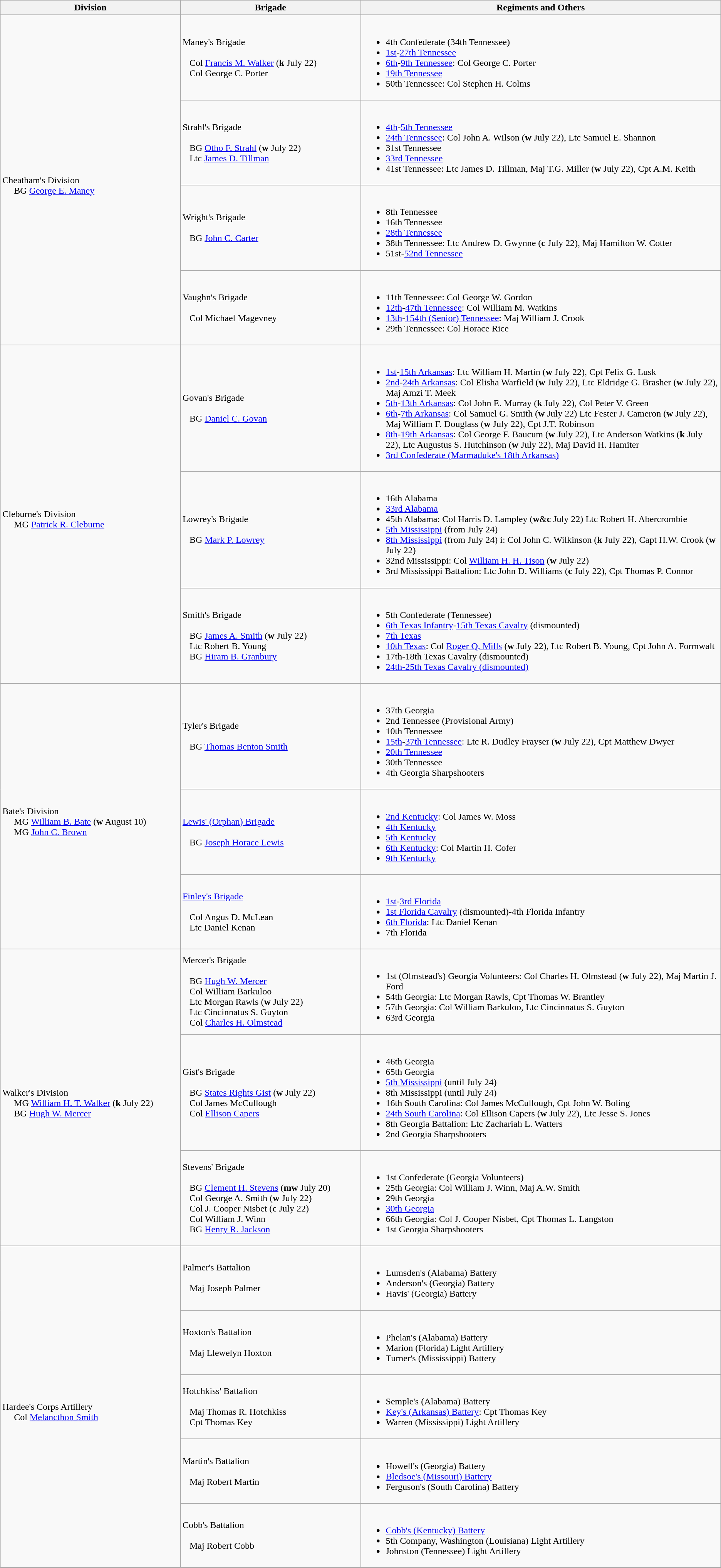<table class="wikitable">
<tr>
<th width=25%>Division</th>
<th width=25%>Brigade</th>
<th>Regiments and Others</th>
</tr>
<tr>
<td rowspan=4><br>Cheatham's Division
<br>    
BG <a href='#'>George E. Maney</a><br></td>
<td>Maney's Brigade<br><br>  
Col <a href='#'>Francis M. Walker</a> (<strong>k</strong> July 22)<br>  
Col George C. Porter</td>
<td><br><ul><li>4th Confederate (34th Tennessee)</li><li><a href='#'>1st</a>-<a href='#'>27th Tennessee</a></li><li><a href='#'>6th</a>-<a href='#'>9th Tennessee</a>: Col George C. Porter</li><li><a href='#'>19th Tennessee</a></li><li>50th Tennessee: Col Stephen H. Colms</li></ul></td>
</tr>
<tr>
<td>Strahl's Brigade<br><br>  
BG <a href='#'>Otho F. Strahl</a> (<strong>w</strong> July 22)<br>  
Ltc <a href='#'>James D. Tillman</a></td>
<td><br><ul><li><a href='#'>4th</a>-<a href='#'>5th Tennessee</a></li><li><a href='#'>24th Tennessee</a>: Col John A. Wilson (<strong>w</strong> July 22), Ltc Samuel E. Shannon</li><li>31st Tennessee</li><li><a href='#'>33rd Tennessee</a></li><li>41st Tennessee: Ltc James D. Tillman, Maj T.G. Miller (<strong>w</strong> July 22), Cpt A.M. Keith</li></ul></td>
</tr>
<tr>
<td>Wright's Brigade<br><br>  
BG <a href='#'>John C. Carter</a></td>
<td><br><ul><li>8th Tennessee</li><li>16th Tennessee</li><li><a href='#'>28th Tennessee</a></li><li>38th Tennessee: Ltc Andrew D. Gwynne (<strong>c</strong> July 22), Maj Hamilton W. Cotter</li><li>51st-<a href='#'>52nd Tennessee</a></li></ul></td>
</tr>
<tr>
<td>Vaughn's Brigade<br><br>  
Col Michael Magevney</td>
<td><br><ul><li>11th Tennessee: Col George W. Gordon</li><li><a href='#'>12th</a>-<a href='#'>47th Tennessee</a>: Col William M. Watkins</li><li><a href='#'>13th</a>-<a href='#'>154th (Senior) Tennessee</a>: Maj William J. Crook</li><li>29th Tennessee: Col Horace Rice</li></ul></td>
</tr>
<tr>
<td rowspan=3><br>Cleburne's Division
<br>    
MG <a href='#'>Patrick R. Cleburne</a><br></td>
<td>Govan's Brigade<br><br>  
BG <a href='#'>Daniel C. Govan</a></td>
<td><br><ul><li><a href='#'>1st</a>-<a href='#'>15th Arkansas</a>: Ltc William H. Martin (<strong>w</strong> July 22), Cpt Felix G. Lusk</li><li><a href='#'>2nd</a>-<a href='#'>24th Arkansas</a>: Col Elisha Warfield (<strong>w</strong> July 22), Ltc Eldridge G. Brasher (<strong>w</strong> July 22), Maj Amzi T. Meek</li><li><a href='#'>5th</a>-<a href='#'>13th Arkansas</a>: Col John E. Murray (<strong>k</strong> July 22), Col Peter V. Green</li><li><a href='#'>6th</a>-<a href='#'>7th Arkansas</a>: Col Samuel G. Smith (<strong>w</strong> July 22) Ltc Fester J. Cameron (<strong>w</strong> July 22), Maj William F. Douglass (<strong>w</strong> July 22), Cpt J.T. Robinson</li><li><a href='#'>8th</a>-<a href='#'>19th Arkansas</a>: Col George F. Baucum (<strong>w</strong> July 22), Ltc Anderson Watkins (<strong>k</strong> July 22), Ltc Augustus S. Hutchinson (<strong>w</strong> July 22), Maj David H. Hamiter</li><li><a href='#'>3rd Confederate (Marmaduke's 18th Arkansas)</a></li></ul></td>
</tr>
<tr>
<td>Lowrey's Brigade<br><br>  
BG <a href='#'>Mark P. Lowrey</a></td>
<td><br><ul><li>16th Alabama</li><li><a href='#'>33rd Alabama</a></li><li>45th Alabama: Col Harris D. Lampley (<strong>w</strong>&<strong>c</strong> July 22) Ltc Robert H. Abercrombie</li><li><a href='#'>5th Mississippi</a> (from July 24)</li><li><a href='#'>8th Mississippi</a> (from July 24) i: Col John C. Wilkinson (<strong>k</strong> July 22), Capt H.W. Crook (<strong>w</strong> July 22)</li><li>32nd Mississippi: Col <a href='#'>William H. H. Tison</a> (<strong>w</strong> July 22)</li><li>3rd Mississippi Battalion: Ltc John D. Williams (<strong>c</strong> July 22), Cpt Thomas P. Connor</li></ul></td>
</tr>
<tr>
<td>Smith's Brigade<br><br>  
BG <a href='#'>James A. Smith</a> (<strong>w</strong> July 22)<br>  
Ltc Robert B. Young<br>  
BG <a href='#'>Hiram B. Granbury</a></td>
<td><br><ul><li>5th Confederate (Tennessee)</li><li><a href='#'>6th Texas Infantry</a>-<a href='#'>15th Texas Cavalry</a> (dismounted)</li><li><a href='#'>7th Texas</a></li><li><a href='#'>10th Texas</a>: Col <a href='#'>Roger Q. Mills</a> (<strong>w</strong> July 22), Ltc Robert B. Young, Cpt John A. Formwalt</li><li>17th-18th Texas Cavalry (dismounted)</li><li><a href='#'>24th-25th Texas Cavalry (dismounted)</a></li></ul></td>
</tr>
<tr>
<td rowspan=3><br>Bate's Division
<br>    
MG <a href='#'>William B. Bate</a> (<strong>w</strong> August 10)<br>    
MG <a href='#'>John C. Brown</a></td>
<td>Tyler's Brigade<br><br>  
BG <a href='#'>Thomas Benton Smith</a></td>
<td><br><ul><li>37th Georgia</li><li>2nd Tennessee (Provisional Army)</li><li>10th Tennessee</li><li><a href='#'>15th</a>-<a href='#'>37th Tennessee</a>: Ltc R. Dudley Frayser (<strong>w</strong> July 22), Cpt Matthew Dwyer</li><li><a href='#'>20th Tennessee</a></li><li>30th Tennessee</li><li>4th Georgia Sharpshooters</li></ul></td>
</tr>
<tr>
<td><a href='#'>Lewis' (Orphan) Brigade</a><br><br>  
BG <a href='#'>Joseph Horace Lewis</a></td>
<td><br><ul><li><a href='#'>2nd Kentucky</a>: Col James W. Moss</li><li><a href='#'>4th Kentucky</a></li><li><a href='#'>5th Kentucky</a></li><li><a href='#'>6th Kentucky</a>: Col Martin H. Cofer</li><li><a href='#'>9th Kentucky</a></li></ul></td>
</tr>
<tr>
<td><a href='#'>Finley's Brigade</a><br><br>  
Col Angus D. McLean<br>  
Ltc Daniel Kenan</td>
<td><br><ul><li><a href='#'>1st</a>-<a href='#'>3rd Florida</a></li><li><a href='#'>1st Florida Cavalry</a> (dismounted)-4th Florida Infantry</li><li><a href='#'>6th Florida</a>: Ltc Daniel Kenan</li><li>7th Florida</li></ul></td>
</tr>
<tr>
<td rowspan=3><br>Walker's Division
<br>    
MG <a href='#'>William H. T. Walker</a> (<strong>k</strong> July 22)<br>    
BG <a href='#'>Hugh W. Mercer</a></td>
<td>Mercer's Brigade<br><br>  
BG <a href='#'>Hugh W. Mercer</a><br>  
Col William Barkuloo<br>  
Ltc Morgan Rawls (<strong>w</strong> July 22)<br>  
Ltc Cincinnatus S. Guyton<br>  
Col <a href='#'>Charles H. Olmstead</a></td>
<td><br><ul><li>1st (Olmstead's) Georgia Volunteers: Col Charles H. Olmstead (<strong>w</strong> July 22), Maj Martin J. Ford</li><li>54th Georgia: Ltc Morgan Rawls, Cpt Thomas W. Brantley</li><li>57th Georgia: Col William Barkuloo, Ltc Cincinnatus S. Guyton</li><li>63rd Georgia</li></ul></td>
</tr>
<tr>
<td>Gist's Brigade<br><br>  
BG <a href='#'>States Rights Gist</a> (<strong>w</strong> July 22)<br>  
Col James McCullough<br>  
Col <a href='#'>Ellison Capers</a></td>
<td><br><ul><li>46th Georgia</li><li>65th Georgia</li><li><a href='#'>5th Mississippi</a> (until July 24)</li><li>8th Mississippi (until July 24)</li><li>16th South Carolina: Col James McCullough, Cpt John W. Boling</li><li><a href='#'>24th South Carolina</a>: Col Ellison Capers (<strong>w</strong> July 22), Ltc Jesse S. Jones</li><li>8th Georgia Battalion: Ltc Zachariah L. Watters</li><li>2nd Georgia Sharpshooters</li></ul></td>
</tr>
<tr>
<td>Stevens' Brigade<br><br>  
BG <a href='#'>Clement H. Stevens</a> (<strong>mw</strong> July 20)<br>  
Col George A. Smith (<strong>w</strong> July 22)<br>  
Col J. Cooper Nisbet (<strong>c</strong> July 22)<br>  
Col William J. Winn<br>  
BG <a href='#'>Henry R. Jackson</a></td>
<td><br><ul><li>1st Confederate (Georgia Volunteers)</li><li>25th Georgia: Col William J. Winn, Maj A.W. Smith</li><li>29th Georgia</li><li><a href='#'>30th Georgia</a></li><li>66th Georgia: Col J. Cooper Nisbet, Cpt Thomas L. Langston</li><li>1st Georgia Sharpshooters</li></ul></td>
</tr>
<tr>
<td rowspan=5><br>Hardee's Corps Artillery
<br>    
Col <a href='#'>Melancthon Smith</a></td>
<td>Palmer's Battalion<br><br>  
Maj Joseph Palmer</td>
<td><br><ul><li>Lumsden's (Alabama) Battery</li><li>Anderson's (Georgia) Battery</li><li>Havis' (Georgia) Battery</li></ul></td>
</tr>
<tr>
<td>Hoxton's Battalion<br><br>  
Maj Llewelyn Hoxton</td>
<td><br><ul><li>Phelan's (Alabama) Battery</li><li>Marion (Florida) Light Artillery</li><li>Turner's (Mississippi) Battery</li></ul></td>
</tr>
<tr>
<td>Hotchkiss' Battalion<br><br>  
Maj Thomas R. Hotchkiss<br>  
Cpt Thomas Key</td>
<td><br><ul><li>Semple's (Alabama) Battery</li><li><a href='#'>Key's (Arkansas) Battery</a>: Cpt Thomas Key</li><li>Warren (Mississippi) Light Artillery</li></ul></td>
</tr>
<tr>
<td>Martin's Battalion<br><br>  
Maj Robert Martin</td>
<td><br><ul><li>Howell's (Georgia) Battery</li><li><a href='#'>Bledsoe's (Missouri) Battery</a></li><li>Ferguson's (South Carolina) Battery</li></ul></td>
</tr>
<tr>
<td>Cobb's Battalion<br><br>  
Maj Robert Cobb</td>
<td><br><ul><li><a href='#'>Cobb's (Kentucky) Battery</a></li><li>5th Company, Washington (Louisiana) Light Artillery</li><li>Johnston (Tennessee) Light Artillery</li></ul></td>
</tr>
<tr>
</tr>
</table>
